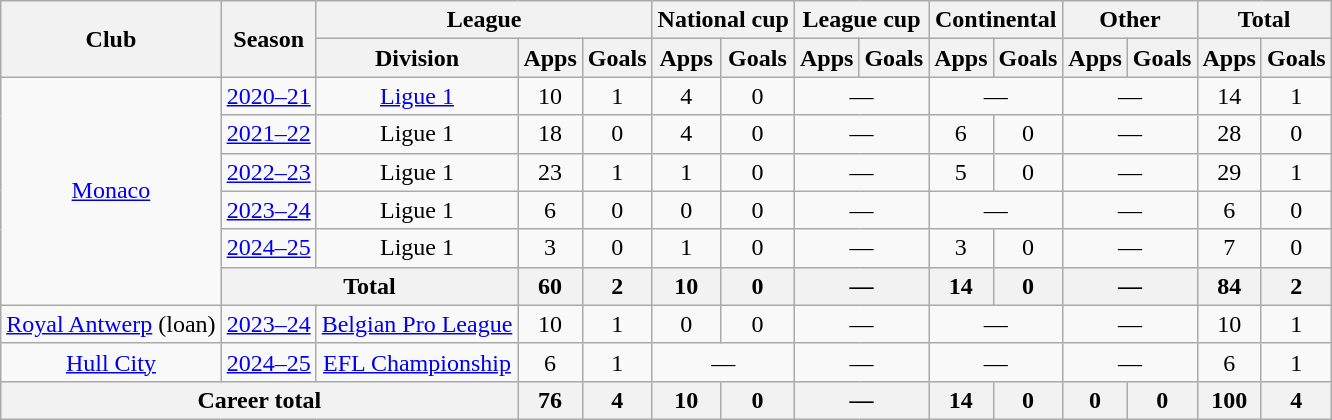<table class="wikitable" style="text-align:center">
<tr>
<th rowspan="2">Club</th>
<th rowspan="2">Season</th>
<th colspan="3">League</th>
<th colspan="2">National cup</th>
<th colspan="2">League cup</th>
<th colspan="2">Continental</th>
<th colspan="2">Other</th>
<th colspan="2">Total</th>
</tr>
<tr>
<th>Division</th>
<th>Apps</th>
<th>Goals</th>
<th>Apps</th>
<th>Goals</th>
<th>Apps</th>
<th>Goals</th>
<th>Apps</th>
<th>Goals</th>
<th>Apps</th>
<th>Goals</th>
<th>Apps</th>
<th>Goals</th>
</tr>
<tr>
<td rowspan="6"><a href='#'>Monaco</a></td>
<td><a href='#'>2020–21</a></td>
<td><a href='#'>Ligue 1</a></td>
<td>10</td>
<td>1</td>
<td>4</td>
<td>0</td>
<td colspan="2">—</td>
<td colspan="2">—</td>
<td colspan="2">—</td>
<td>14</td>
<td>1</td>
</tr>
<tr>
<td><a href='#'>2021–22</a></td>
<td>Ligue 1</td>
<td>18</td>
<td>0</td>
<td>4</td>
<td>0</td>
<td colspan="2">—</td>
<td>6</td>
<td>0</td>
<td colspan="2">—</td>
<td>28</td>
<td>0</td>
</tr>
<tr>
<td><a href='#'>2022–23</a></td>
<td>Ligue 1</td>
<td>23</td>
<td>1</td>
<td>1</td>
<td>0</td>
<td colspan="2">—</td>
<td>5</td>
<td>0</td>
<td colspan="2">—</td>
<td>29</td>
<td>1</td>
</tr>
<tr>
<td><a href='#'>2023–24</a></td>
<td>Ligue 1</td>
<td>6</td>
<td>0</td>
<td>0</td>
<td>0</td>
<td colspan="2">—</td>
<td colspan="2">—</td>
<td colspan="2">—</td>
<td>6</td>
<td>0</td>
</tr>
<tr>
<td><a href='#'>2024–25</a></td>
<td>Ligue 1</td>
<td>3</td>
<td>0</td>
<td>1</td>
<td>0</td>
<td colspan="2">—</td>
<td>3</td>
<td>0</td>
<td colspan="2">—</td>
<td>7</td>
<td>0</td>
</tr>
<tr>
<th colspan="2">Total</th>
<th>60</th>
<th>2</th>
<th>10</th>
<th>0</th>
<th colspan="2">—</th>
<th>14</th>
<th>0</th>
<th colspan="2">—</th>
<th>84</th>
<th>2</th>
</tr>
<tr>
<td><a href='#'>Royal Antwerp</a> (loan)</td>
<td><a href='#'>2023–24</a></td>
<td><a href='#'>Belgian Pro League</a></td>
<td>10</td>
<td>1</td>
<td>0</td>
<td>0</td>
<td colspan="2">—</td>
<td colspan="2">—</td>
<td colspan="2">—</td>
<td>10</td>
<td>1</td>
</tr>
<tr>
<td><a href='#'>Hull City</a></td>
<td><a href='#'>2024–25</a></td>
<td><a href='#'>EFL Championship</a></td>
<td>6</td>
<td>1</td>
<td colspan="2">—</td>
<td colspan="2">—</td>
<td colspan="2">—</td>
<td colspan="2">—</td>
<td>6</td>
<td>1</td>
</tr>
<tr>
<th colspan="3">Career total</th>
<th>76</th>
<th>4</th>
<th>10</th>
<th>0</th>
<th colspan="2">—</th>
<th>14</th>
<th>0</th>
<th>0</th>
<th>0</th>
<th>100</th>
<th>4</th>
</tr>
</table>
